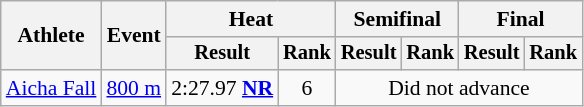<table class="wikitable" style="font-size:90%">
<tr>
<th rowspan="2">Athlete</th>
<th rowspan="2">Event</th>
<th colspan="2">Heat</th>
<th colspan="2">Semifinal</th>
<th colspan="2">Final</th>
</tr>
<tr style="font-size:95%">
<th>Result</th>
<th>Rank</th>
<th>Result</th>
<th>Rank</th>
<th>Result</th>
<th>Rank</th>
</tr>
<tr align=center>
<td align=left><a href='#'>Aicha Fall</a></td>
<td align=left><a href='#'>800 m</a></td>
<td>2:27.97 <strong><a href='#'>NR</a></strong></td>
<td>6</td>
<td colspan=4>Did not advance</td>
</tr>
</table>
